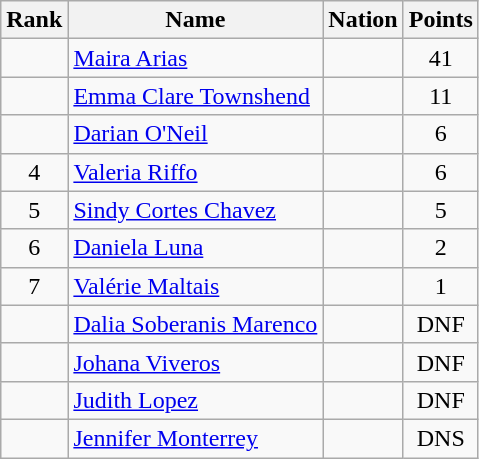<table class="wikitable sortable">
<tr>
<th>Rank</th>
<th>Name</th>
<th>Nation</th>
<th>Points</th>
</tr>
<tr>
<td align="center"></td>
<td><a href='#'>Maira Arias</a></td>
<td></td>
<td align="center">41</td>
</tr>
<tr>
<td align="center"></td>
<td><a href='#'>Emma Clare Townshend</a></td>
<td></td>
<td align="center">11</td>
</tr>
<tr>
<td align="center"></td>
<td><a href='#'>Darian O'Neil</a></td>
<td></td>
<td align="center">6</td>
</tr>
<tr>
<td align="center">4</td>
<td><a href='#'>Valeria Riffo</a></td>
<td></td>
<td align="center">6</td>
</tr>
<tr>
<td align="center">5</td>
<td><a href='#'>Sindy Cortes Chavez</a></td>
<td></td>
<td align="center">5</td>
</tr>
<tr>
<td align="center">6</td>
<td><a href='#'>Daniela Luna</a></td>
<td></td>
<td align="center">2</td>
</tr>
<tr>
<td align="center">7</td>
<td><a href='#'>Valérie Maltais</a></td>
<td></td>
<td align="center">1</td>
</tr>
<tr>
<td align=center></td>
<td><a href='#'>Dalia Soberanis Marenco</a></td>
<td></td>
<td align="center">DNF</td>
</tr>
<tr>
<td align=center></td>
<td><a href='#'>Johana Viveros</a></td>
<td></td>
<td align="center">DNF</td>
</tr>
<tr>
<td align=center></td>
<td><a href='#'>Judith Lopez</a></td>
<td></td>
<td align="center">DNF</td>
</tr>
<tr>
<td align=center></td>
<td><a href='#'>Jennifer Monterrey</a></td>
<td></td>
<td align="center">DNS</td>
</tr>
</table>
